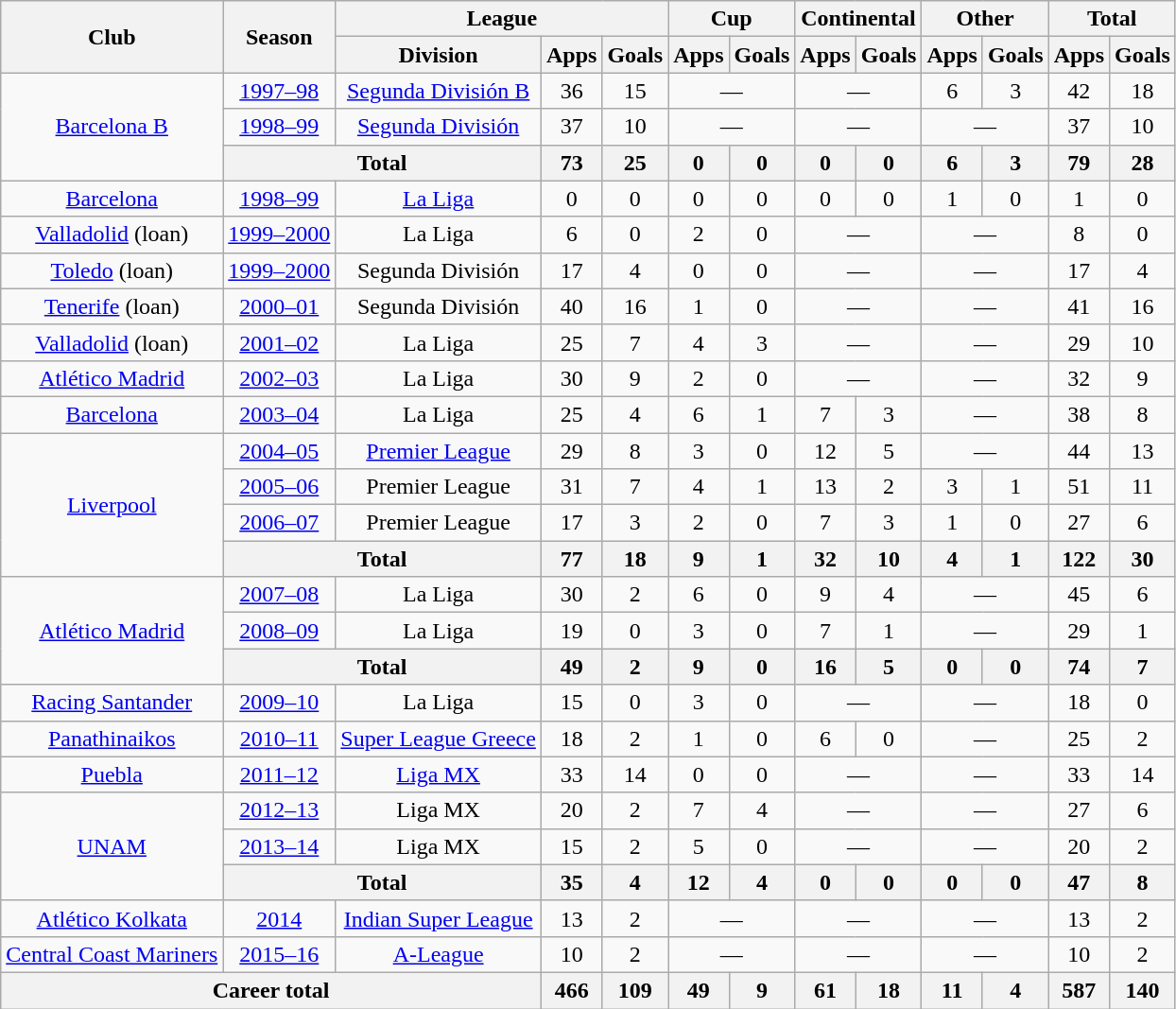<table class="wikitable" style="text-align: center;">
<tr>
<th rowspan="2">Club</th>
<th rowspan="2">Season</th>
<th colspan="3">League</th>
<th colspan="2">Cup</th>
<th colspan="2">Continental</th>
<th colspan="2">Other</th>
<th colspan="2">Total</th>
</tr>
<tr>
<th>Division</th>
<th>Apps</th>
<th>Goals</th>
<th>Apps</th>
<th>Goals</th>
<th>Apps</th>
<th>Goals</th>
<th>Apps</th>
<th>Goals</th>
<th>Apps</th>
<th>Goals</th>
</tr>
<tr>
<td rowspan="3"><a href='#'>Barcelona B</a></td>
<td><a href='#'>1997–98</a></td>
<td><a href='#'>Segunda División B</a></td>
<td>36</td>
<td>15</td>
<td colspan="2">—</td>
<td colspan="2">—</td>
<td>6</td>
<td>3</td>
<td>42</td>
<td>18</td>
</tr>
<tr>
<td><a href='#'>1998–99</a></td>
<td><a href='#'>Segunda División</a></td>
<td>37</td>
<td>10</td>
<td colspan="2">—</td>
<td colspan="2">—</td>
<td colspan="2">—</td>
<td>37</td>
<td>10</td>
</tr>
<tr>
<th colspan="2">Total</th>
<th>73</th>
<th>25</th>
<th>0</th>
<th>0</th>
<th>0</th>
<th>0</th>
<th>6</th>
<th>3</th>
<th>79</th>
<th>28</th>
</tr>
<tr>
<td><a href='#'>Barcelona</a></td>
<td><a href='#'>1998–99</a></td>
<td><a href='#'>La Liga</a></td>
<td>0</td>
<td>0</td>
<td>0</td>
<td>0</td>
<td>0</td>
<td>0</td>
<td>1</td>
<td>0</td>
<td>1</td>
<td>0</td>
</tr>
<tr>
<td><a href='#'>Valladolid</a> (loan)</td>
<td><a href='#'>1999–2000</a></td>
<td>La Liga</td>
<td>6</td>
<td>0</td>
<td>2</td>
<td>0</td>
<td colspan="2">—</td>
<td colspan="2">—</td>
<td>8</td>
<td>0</td>
</tr>
<tr>
<td><a href='#'>Toledo</a> (loan)</td>
<td><a href='#'>1999–2000</a></td>
<td>Segunda División</td>
<td>17</td>
<td>4</td>
<td>0</td>
<td>0</td>
<td colspan="2">—</td>
<td colspan="2">—</td>
<td>17</td>
<td>4</td>
</tr>
<tr>
<td><a href='#'>Tenerife</a> (loan)</td>
<td><a href='#'>2000–01</a></td>
<td>Segunda División</td>
<td>40</td>
<td>16</td>
<td>1</td>
<td>0</td>
<td colspan="2">—</td>
<td colspan="2">—</td>
<td>41</td>
<td>16</td>
</tr>
<tr>
<td><a href='#'>Valladolid</a> (loan)</td>
<td><a href='#'>2001–02</a></td>
<td>La Liga</td>
<td>25</td>
<td>7</td>
<td>4</td>
<td>3</td>
<td colspan="2">—</td>
<td colspan="2">—</td>
<td>29</td>
<td>10</td>
</tr>
<tr>
<td><a href='#'>Atlético Madrid</a></td>
<td><a href='#'>2002–03</a></td>
<td>La Liga</td>
<td>30</td>
<td>9</td>
<td>2</td>
<td>0</td>
<td colspan="2">—</td>
<td colspan="2">—</td>
<td>32</td>
<td>9</td>
</tr>
<tr>
<td><a href='#'>Barcelona</a></td>
<td><a href='#'>2003–04</a></td>
<td>La Liga</td>
<td>25</td>
<td>4</td>
<td>6</td>
<td>1</td>
<td>7</td>
<td>3</td>
<td colspan="2">—</td>
<td>38</td>
<td>8</td>
</tr>
<tr>
<td rowspan="4"><a href='#'>Liverpool</a></td>
<td><a href='#'>2004–05</a></td>
<td><a href='#'>Premier League</a></td>
<td>29</td>
<td>8</td>
<td>3</td>
<td>0</td>
<td>12</td>
<td>5</td>
<td colspan="2">—</td>
<td>44</td>
<td>13</td>
</tr>
<tr>
<td><a href='#'>2005–06</a></td>
<td>Premier League</td>
<td>31</td>
<td>7</td>
<td>4</td>
<td>1</td>
<td>13</td>
<td>2</td>
<td>3</td>
<td>1</td>
<td>51</td>
<td>11</td>
</tr>
<tr>
<td><a href='#'>2006–07</a></td>
<td>Premier League</td>
<td>17</td>
<td>3</td>
<td>2</td>
<td>0</td>
<td>7</td>
<td>3</td>
<td>1</td>
<td>0</td>
<td>27</td>
<td>6</td>
</tr>
<tr>
<th colspan="2">Total</th>
<th>77</th>
<th>18</th>
<th>9</th>
<th>1</th>
<th>32</th>
<th>10</th>
<th>4</th>
<th>1</th>
<th>122</th>
<th>30</th>
</tr>
<tr>
<td rowspan="3"><a href='#'>Atlético Madrid</a></td>
<td><a href='#'>2007–08</a></td>
<td>La Liga</td>
<td>30</td>
<td>2</td>
<td>6</td>
<td>0</td>
<td>9</td>
<td>4</td>
<td colspan="2">—</td>
<td>45</td>
<td>6</td>
</tr>
<tr>
<td><a href='#'>2008–09</a></td>
<td>La Liga</td>
<td>19</td>
<td>0</td>
<td>3</td>
<td>0</td>
<td>7</td>
<td>1</td>
<td colspan="2">—</td>
<td>29</td>
<td>1</td>
</tr>
<tr>
<th colspan="2">Total</th>
<th>49</th>
<th>2</th>
<th>9</th>
<th>0</th>
<th>16</th>
<th>5</th>
<th>0</th>
<th>0</th>
<th>74</th>
<th>7</th>
</tr>
<tr>
<td><a href='#'>Racing Santander</a></td>
<td><a href='#'>2009–10</a></td>
<td>La Liga</td>
<td>15</td>
<td>0</td>
<td>3</td>
<td>0</td>
<td colspan="2">—</td>
<td colspan="2">—</td>
<td>18</td>
<td>0</td>
</tr>
<tr>
<td><a href='#'>Panathinaikos</a></td>
<td><a href='#'>2010–11</a></td>
<td><a href='#'>Super League Greece</a></td>
<td>18</td>
<td>2</td>
<td>1</td>
<td>0</td>
<td>6</td>
<td>0</td>
<td colspan="2">—</td>
<td>25</td>
<td>2</td>
</tr>
<tr>
<td><a href='#'>Puebla</a></td>
<td><a href='#'>2011–12</a></td>
<td><a href='#'>Liga MX</a></td>
<td>33</td>
<td>14</td>
<td>0</td>
<td>0</td>
<td colspan="2">—</td>
<td colspan="2">—</td>
<td>33</td>
<td>14</td>
</tr>
<tr>
<td rowspan="3"><a href='#'>UNAM</a></td>
<td><a href='#'>2012–13</a></td>
<td>Liga MX</td>
<td>20</td>
<td>2</td>
<td>7</td>
<td>4</td>
<td colspan="2">—</td>
<td colspan="2">—</td>
<td>27</td>
<td>6</td>
</tr>
<tr>
<td><a href='#'>2013–14</a></td>
<td>Liga MX</td>
<td>15</td>
<td>2</td>
<td>5</td>
<td>0</td>
<td colspan="2">—</td>
<td colspan="2">—</td>
<td>20</td>
<td>2</td>
</tr>
<tr>
<th colspan="2">Total</th>
<th>35</th>
<th>4</th>
<th>12</th>
<th>4</th>
<th>0</th>
<th>0</th>
<th>0</th>
<th>0</th>
<th>47</th>
<th>8</th>
</tr>
<tr>
<td><a href='#'>Atlético Kolkata</a></td>
<td><a href='#'>2014</a></td>
<td><a href='#'>Indian Super League</a></td>
<td>13</td>
<td>2</td>
<td colspan="2">—</td>
<td colspan="2">—</td>
<td colspan="2">—</td>
<td>13</td>
<td>2</td>
</tr>
<tr>
<td><a href='#'>Central Coast Mariners</a></td>
<td><a href='#'>2015–16</a></td>
<td><a href='#'>A-League</a></td>
<td>10</td>
<td>2</td>
<td colspan="2">—</td>
<td colspan="2">—</td>
<td colspan="2">—</td>
<td>10</td>
<td>2</td>
</tr>
<tr>
<th colspan="3">Career total</th>
<th>466</th>
<th>109</th>
<th>49</th>
<th>9</th>
<th>61</th>
<th>18</th>
<th>11</th>
<th>4</th>
<th>587</th>
<th>140</th>
</tr>
</table>
